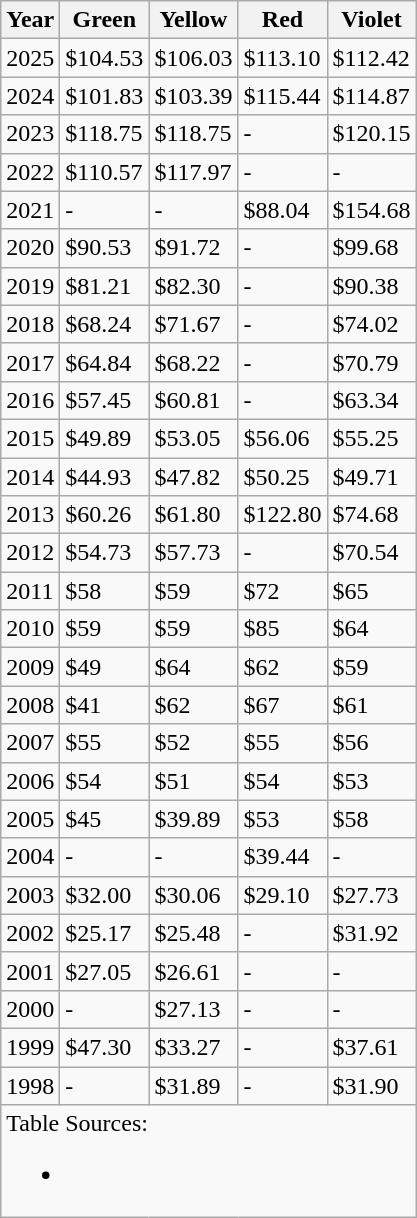<table class="wikitable mw-collapsible">
<tr>
<th>Year</th>
<th>Green</th>
<th>Yellow</th>
<th>Red</th>
<th>Violet</th>
</tr>
<tr>
<td>2025</td>
<td>$104.53</td>
<td>$106.03</td>
<td>$113.10</td>
<td>$112.42</td>
</tr>
<tr>
<td>2024</td>
<td>$101.83</td>
<td>$103.39</td>
<td>$115.44</td>
<td>$114.87</td>
</tr>
<tr>
<td>2023</td>
<td>$118.75</td>
<td>$118.75</td>
<td>-</td>
<td>$120.15</td>
</tr>
<tr>
<td>2022</td>
<td>$110.57</td>
<td>$117.97</td>
<td>-</td>
<td>-</td>
</tr>
<tr>
<td>2021</td>
<td>-</td>
<td>-</td>
<td>$88.04</td>
<td>$154.68</td>
</tr>
<tr>
<td>2020</td>
<td>$90.53</td>
<td>$91.72</td>
<td>-</td>
<td>$99.68</td>
</tr>
<tr>
<td>2019</td>
<td>$81.21</td>
<td>$82.30</td>
<td>-</td>
<td>$90.38</td>
</tr>
<tr>
<td>2018</td>
<td>$68.24</td>
<td>$71.67</td>
<td>-</td>
<td>$74.02</td>
</tr>
<tr>
<td>2017</td>
<td>$64.84</td>
<td>$68.22</td>
<td>-</td>
<td>$70.79</td>
</tr>
<tr>
<td>2016</td>
<td>$57.45</td>
<td>$60.81</td>
<td>-</td>
<td>$63.34</td>
</tr>
<tr>
<td>2015</td>
<td>$49.89</td>
<td>$53.05</td>
<td>$56.06</td>
<td>$55.25</td>
</tr>
<tr>
<td>2014</td>
<td>$44.93</td>
<td>$47.82</td>
<td>$50.25</td>
<td>$49.71</td>
</tr>
<tr>
<td>2013</td>
<td>$60.26</td>
<td>$61.80</td>
<td>$122.80</td>
<td>$74.68</td>
</tr>
<tr>
<td>2012</td>
<td>$54.73</td>
<td>$57.73</td>
<td>-</td>
<td>$70.54</td>
</tr>
<tr>
<td>2011</td>
<td>$58</td>
<td>$59</td>
<td>$72</td>
<td>$65</td>
</tr>
<tr>
<td>2010</td>
<td>$59</td>
<td>$59</td>
<td>$85</td>
<td>$64</td>
</tr>
<tr>
<td>2009</td>
<td>$49</td>
<td>$64</td>
<td>$62</td>
<td>$59</td>
</tr>
<tr>
<td>2008</td>
<td>$41</td>
<td>$62</td>
<td>$67</td>
<td>$61</td>
</tr>
<tr>
<td>2007</td>
<td>$55</td>
<td>$52</td>
<td>$55</td>
<td>$56</td>
</tr>
<tr>
<td>2006</td>
<td>$54</td>
<td>$51</td>
<td>$54</td>
<td>$53</td>
</tr>
<tr>
<td>2005</td>
<td>$45</td>
<td>$39.89</td>
<td>$53</td>
<td>$58</td>
</tr>
<tr>
<td>2004</td>
<td>-</td>
<td>-</td>
<td>$39.44</td>
<td>-</td>
</tr>
<tr>
<td>2003</td>
<td>$32.00</td>
<td>$30.06</td>
<td>$29.10</td>
<td>$27.73</td>
</tr>
<tr>
<td>2002</td>
<td>$25.17</td>
<td>$25.48</td>
<td>-</td>
<td>$31.92</td>
</tr>
<tr>
<td>2001</td>
<td>$27.05</td>
<td>$26.61</td>
<td>-</td>
<td>-</td>
</tr>
<tr>
<td>2000</td>
<td>-</td>
<td>$27.13</td>
<td>-</td>
<td>-</td>
</tr>
<tr>
<td>1999</td>
<td>$47.30</td>
<td>$33.27</td>
<td>-</td>
<td>$37.61</td>
</tr>
<tr>
<td>1998</td>
<td>-</td>
<td>$31.89</td>
<td>-</td>
<td>$31.90</td>
</tr>
<tr>
<td colspan="5">Table Sources:<br><ul><li></li></ul></td>
</tr>
</table>
